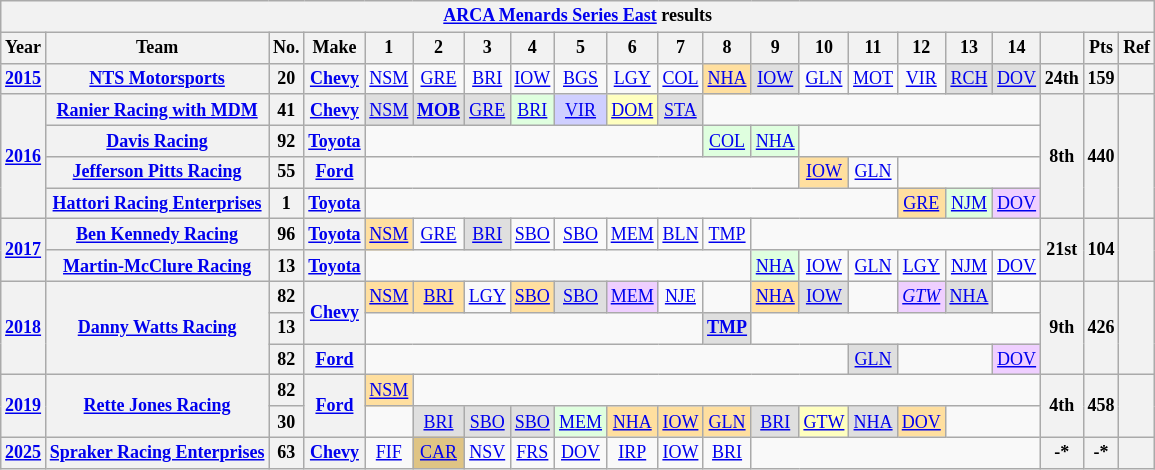<table class="wikitable" style="text-align:center; font-size:75%">
<tr>
<th colspan=21><a href='#'>ARCA Menards Series East</a> results</th>
</tr>
<tr>
<th>Year</th>
<th>Team</th>
<th>No.</th>
<th>Make</th>
<th>1</th>
<th>2</th>
<th>3</th>
<th>4</th>
<th>5</th>
<th>6</th>
<th>7</th>
<th>8</th>
<th>9</th>
<th>10</th>
<th>11</th>
<th>12</th>
<th>13</th>
<th>14</th>
<th></th>
<th>Pts</th>
<th>Ref</th>
</tr>
<tr>
<th><a href='#'>2015</a></th>
<th><a href='#'>NTS Motorsports</a></th>
<th>20</th>
<th><a href='#'>Chevy</a></th>
<td><a href='#'>NSM</a></td>
<td><a href='#'>GRE</a></td>
<td><a href='#'>BRI</a></td>
<td><a href='#'>IOW</a></td>
<td><a href='#'>BGS</a></td>
<td><a href='#'>LGY</a></td>
<td><a href='#'>COL</a></td>
<td style="background:#FFDF9F;"><a href='#'>NHA</a><br></td>
<td style="background:#DFDFDF;"><a href='#'>IOW</a><br></td>
<td><a href='#'>GLN</a></td>
<td><a href='#'>MOT</a></td>
<td><a href='#'>VIR</a></td>
<td style="background:#DFDFDF;"><a href='#'>RCH</a><br></td>
<td style="background:#DFDFDF;"><a href='#'>DOV</a><br></td>
<th>24th</th>
<th>159</th>
<th></th>
</tr>
<tr>
<th rowspan=4><a href='#'>2016</a></th>
<th><a href='#'>Ranier Racing with MDM</a></th>
<th>41</th>
<th><a href='#'>Chevy</a></th>
<td style="background:#DFDFDF;"><a href='#'>NSM</a><br></td>
<td style="background:#DFDFDF;"><strong><a href='#'>MOB</a></strong><br></td>
<td style="background:#DFDFDF;"><a href='#'>GRE</a><br></td>
<td style="background:#DFFFDF;"><a href='#'>BRI</a><br></td>
<td style="background:#CFCFFF;"><a href='#'>VIR</a><br></td>
<td style="background:#FFFFBF;"><a href='#'>DOM</a><br></td>
<td style="background:#DFDFDF;"><a href='#'>STA</a><br></td>
<td colspan=7></td>
<th rowspan=4>8th</th>
<th rowspan=4>440</th>
<th rowspan=4></th>
</tr>
<tr>
<th><a href='#'>Davis Racing</a></th>
<th>92</th>
<th><a href='#'>Toyota</a></th>
<td colspan=7></td>
<td style="background:#DFFFDF;"><a href='#'>COL</a><br></td>
<td style="background:#DFFFDF;"><a href='#'>NHA</a><br></td>
<td colspan=5></td>
</tr>
<tr>
<th><a href='#'>Jefferson Pitts Racing</a></th>
<th>55</th>
<th><a href='#'>Ford</a></th>
<td colspan=9></td>
<td style="background:#FFDF9F;"><a href='#'>IOW</a><br></td>
<td><a href='#'>GLN</a></td>
<td colspan=3></td>
</tr>
<tr>
<th><a href='#'>Hattori Racing Enterprises</a></th>
<th>1</th>
<th><a href='#'>Toyota</a></th>
<td colspan=11></td>
<td style="background:#FFDF9F;"><a href='#'>GRE</a><br></td>
<td style="background:#DFFFDF;"><a href='#'>NJM</a><br></td>
<td style="background:#EFCFFF;"><a href='#'>DOV</a><br></td>
</tr>
<tr>
<th rowspan=2><a href='#'>2017</a></th>
<th><a href='#'>Ben Kennedy Racing</a></th>
<th>96</th>
<th><a href='#'>Toyota</a></th>
<td style="background:#FFDF9F;"><a href='#'>NSM</a><br></td>
<td><a href='#'>GRE</a></td>
<td style="background:#DFDFDF;"><a href='#'>BRI</a><br></td>
<td><a href='#'>SBO</a></td>
<td><a href='#'>SBO</a></td>
<td><a href='#'>MEM</a></td>
<td><a href='#'>BLN</a></td>
<td><a href='#'>TMP</a></td>
<td colspan=6></td>
<th rowspan=2>21st</th>
<th rowspan=2>104</th>
<th rowspan=2></th>
</tr>
<tr>
<th><a href='#'>Martin-McClure Racing</a></th>
<th>13</th>
<th><a href='#'>Toyota</a></th>
<td colspan=8></td>
<td style="background:#DFFFDF;"><a href='#'>NHA</a><br></td>
<td><a href='#'>IOW</a></td>
<td><a href='#'>GLN</a></td>
<td><a href='#'>LGY</a></td>
<td><a href='#'>NJM</a></td>
<td><a href='#'>DOV</a></td>
</tr>
<tr>
<th rowspan=3><a href='#'>2018</a></th>
<th rowspan=3><a href='#'>Danny Watts Racing</a></th>
<th>82</th>
<th rowspan=2><a href='#'>Chevy</a></th>
<td style="background:#FFDF9F;"><a href='#'>NSM</a><br></td>
<td style="background:#FFDF9F;"><a href='#'>BRI</a><br></td>
<td><a href='#'>LGY</a></td>
<td style="background:#FFDF9F;"><a href='#'>SBO</a><br></td>
<td style="background:#DFDFDF;"><a href='#'>SBO</a><br></td>
<td style="background:#EFCFFF;"><a href='#'>MEM</a><br></td>
<td><a href='#'>NJE</a></td>
<td></td>
<td style="background:#FFDF9F;"><a href='#'>NHA</a><br></td>
<td style="background:#DFDFDF;"><a href='#'>IOW</a><br></td>
<td></td>
<td style="background:#EFCFFF;"><em><a href='#'>GTW</a></em><br></td>
<td style="background:#DFDFDF;"><a href='#'>NHA</a><br></td>
<td></td>
<th rowspan=3>9th</th>
<th rowspan=3>426</th>
<th rowspan=3></th>
</tr>
<tr>
<th>13</th>
<td colspan=7></td>
<td style="background:#DFDFDF;"><strong><a href='#'>TMP</a></strong><br></td>
<td colspan=6></td>
</tr>
<tr>
<th>82</th>
<th><a href='#'>Ford</a></th>
<td colspan=10></td>
<td style="background:#DFDFDF;"><a href='#'>GLN</a><br></td>
<td colspan=2></td>
<td style="background:#EFCFFF;"><a href='#'>DOV</a><br></td>
</tr>
<tr>
<th rowspan=2><a href='#'>2019</a></th>
<th rowspan=2><a href='#'>Rette Jones Racing</a></th>
<th>82</th>
<th rowspan=2><a href='#'>Ford</a></th>
<td style="background:#FFDF9F;"><a href='#'>NSM</a><br></td>
<td colspan=13></td>
<th rowspan=2>4th</th>
<th rowspan=2>458</th>
<th rowspan=2></th>
</tr>
<tr>
<th>30</th>
<td></td>
<td style="background:#DFDFDF;"><a href='#'>BRI</a><br></td>
<td style="background:#DFDFDF;"><a href='#'>SBO</a><br></td>
<td style="background:#DFDFDF;"><a href='#'>SBO</a><br></td>
<td style="background:#DFFFDF;"><a href='#'>MEM</a><br></td>
<td style="background:#FFDF9F;"><a href='#'>NHA</a><br></td>
<td style="background:#FFDF9F;"><a href='#'>IOW</a><br></td>
<td style="background:#FFDF9F;"><a href='#'>GLN</a><br></td>
<td style="background:#DFDFDF;"><a href='#'>BRI</a><br></td>
<td style="background:#FFFFBF;"><a href='#'>GTW</a><br></td>
<td style="background:#DFDFDF;"><a href='#'>NHA</a><br></td>
<td style="background:#FFDF9F;"><a href='#'>DOV</a><br></td>
<td colspan=2></td>
</tr>
<tr>
<th><a href='#'>2025</a></th>
<th><a href='#'>Spraker Racing Enterprises</a></th>
<th>63</th>
<th><a href='#'>Chevy</a></th>
<td><a href='#'>FIF</a></td>
<td style="background:#DFC484;"><a href='#'>CAR</a><br></td>
<td><a href='#'>NSV</a></td>
<td><a href='#'>FRS</a></td>
<td><a href='#'>DOV</a></td>
<td><a href='#'>IRP</a></td>
<td><a href='#'>IOW</a></td>
<td><a href='#'>BRI</a></td>
<td colspan=6></td>
<th>-*</th>
<th>-*</th>
<th></th>
</tr>
</table>
